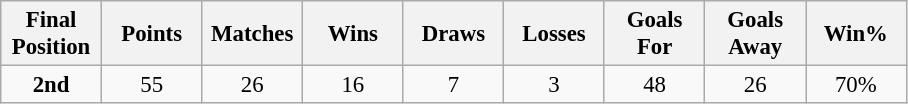<table class="wikitable" style="font-size: 95%; text-align: center;">
<tr>
<th width=60>Final Position</th>
<th width=60>Points</th>
<th width=60>Matches</th>
<th width=60>Wins</th>
<th width=60>Draws</th>
<th width=60>Losses</th>
<th width=60>Goals For</th>
<th width=60>Goals Away</th>
<th width=60>Win%</th>
</tr>
<tr>
<td><strong>2nd</strong></td>
<td>55</td>
<td>26</td>
<td>16</td>
<td>7</td>
<td>3</td>
<td>48</td>
<td>26</td>
<td>70%</td>
</tr>
</table>
